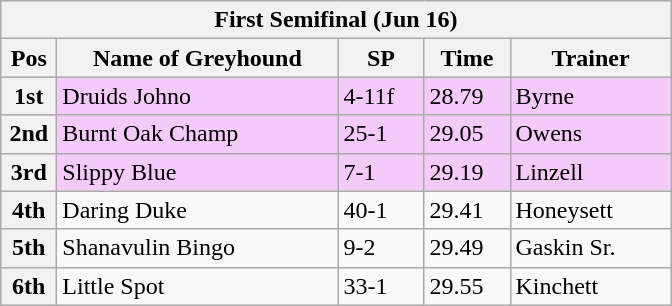<table class="wikitable">
<tr>
<th colspan="6">First Semifinal (Jun 16)</th>
</tr>
<tr>
<th width=30>Pos</th>
<th width=180>Name of Greyhound</th>
<th width=50>SP</th>
<th width=50>Time</th>
<th width=100>Trainer</th>
</tr>
<tr style="background: #f4caf9;">
<th>1st</th>
<td>Druids Johno</td>
<td>4-11f</td>
<td>28.79</td>
<td>Byrne</td>
</tr>
<tr style="background: #f4caf9;">
<th>2nd</th>
<td>Burnt Oak Champ</td>
<td>25-1</td>
<td>29.05</td>
<td>Owens</td>
</tr>
<tr style="background: #f4caf9;">
<th>3rd</th>
<td>Slippy Blue</td>
<td>7-1</td>
<td>29.19</td>
<td>Linzell</td>
</tr>
<tr>
<th>4th</th>
<td>Daring Duke</td>
<td>40-1</td>
<td>29.41</td>
<td>Honeysett</td>
</tr>
<tr>
<th>5th</th>
<td>Shanavulin Bingo</td>
<td>9-2</td>
<td>29.49</td>
<td>Gaskin Sr.</td>
</tr>
<tr>
<th>6th</th>
<td>Little Spot</td>
<td>33-1</td>
<td>29.55</td>
<td>Kinchett</td>
</tr>
</table>
